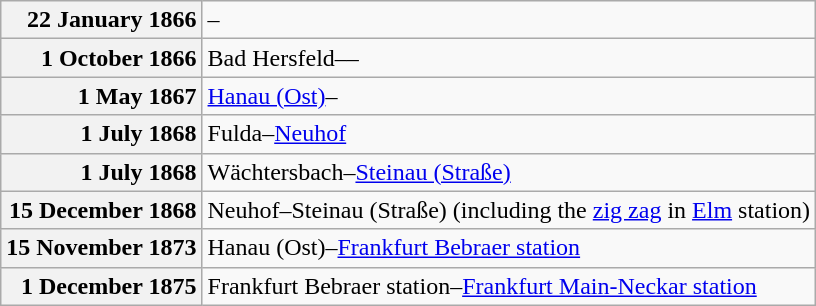<table class="wikitable">
<tr>
<th style="text-align: right;">22 January 1866</th>
<td>–</td>
</tr>
<tr>
<th style="text-align: right;">1 October 1866</th>
<td>Bad Hersfeld––</td>
</tr>
<tr>
<th style="text-align: right;">1 May 1867</th>
<td><a href='#'>Hanau (Ost)</a>–</td>
</tr>
<tr>
<th style="text-align: right;">1 July 1868</th>
<td>Fulda–<a href='#'>Neuhof</a></td>
</tr>
<tr>
<th style="text-align: right;">1 July 1868</th>
<td>Wächtersbach–<a href='#'>Steinau (Straße)</a></td>
</tr>
<tr>
<th style="text-align: right;">15 December 1868</th>
<td>Neuhof–Steinau (Straße) (including the <a href='#'>zig zag</a> in <a href='#'>Elm</a> station)</td>
</tr>
<tr>
<th style="text-align: right;">15 November 1873</th>
<td>Hanau (Ost)–<a href='#'>Frankfurt Bebraer station</a></td>
</tr>
<tr>
<th style="text-align: right;">1 December 1875</th>
<td>Frankfurt Bebraer station–<a href='#'>Frankfurt Main-Neckar station</a></td>
</tr>
</table>
